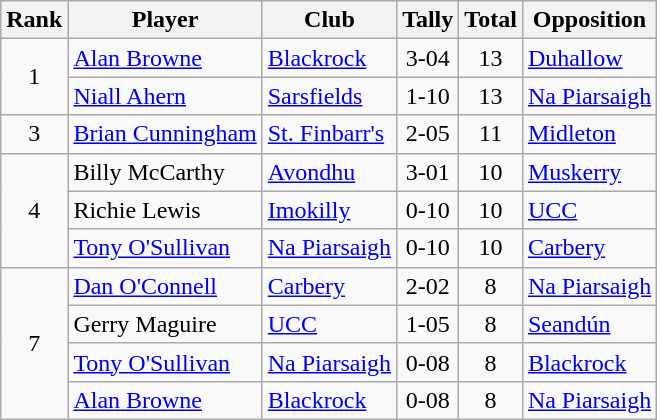<table class="wikitable">
<tr>
<th>Rank</th>
<th>Player</th>
<th>Club</th>
<th>Tally</th>
<th>Total</th>
<th>Opposition</th>
</tr>
<tr>
<td rowspan="2" style="text-align:center;">1</td>
<td><a href='#'>Alan Browne</a></td>
<td><a href='#'>Blackrock</a></td>
<td align=center>3-04</td>
<td align=center>13</td>
<td><a href='#'>Duhallow</a></td>
</tr>
<tr>
<td><a href='#'>Niall Ahern</a></td>
<td><a href='#'>Sarsfields</a></td>
<td align=center>1-10</td>
<td align=center>13</td>
<td><a href='#'>Na Piarsaigh</a></td>
</tr>
<tr>
<td rowspan="1" style="text-align:center;">3</td>
<td><a href='#'>Brian Cunningham</a></td>
<td><a href='#'>St. Finbarr's</a></td>
<td align=center>2-05</td>
<td align=center>11</td>
<td><a href='#'>Midleton</a></td>
</tr>
<tr>
<td rowspan="3" style="text-align:center;">4</td>
<td>Billy McCarthy</td>
<td><a href='#'>Avondhu</a></td>
<td align=center>3-01</td>
<td align=center>10</td>
<td><a href='#'>Muskerry</a></td>
</tr>
<tr>
<td>Richie Lewis</td>
<td><a href='#'>Imokilly</a></td>
<td align=center>0-10</td>
<td align=center>10</td>
<td><a href='#'>UCC</a></td>
</tr>
<tr>
<td><a href='#'>Tony O'Sullivan</a></td>
<td><a href='#'>Na Piarsaigh</a></td>
<td align=center>0-10</td>
<td align=center>10</td>
<td><a href='#'>Carbery</a></td>
</tr>
<tr>
<td rowspan="4" style="text-align:center;">7</td>
<td><a href='#'>Dan O'Connell</a></td>
<td><a href='#'>Carbery</a></td>
<td align=center>2-02</td>
<td align=center>8</td>
<td><a href='#'>Na Piarsaigh</a></td>
</tr>
<tr>
<td>Gerry Maguire</td>
<td><a href='#'>UCC</a></td>
<td align=center>1-05</td>
<td align=center>8</td>
<td><a href='#'>Seandún</a></td>
</tr>
<tr>
<td><a href='#'>Tony O'Sullivan</a></td>
<td><a href='#'>Na Piarsaigh</a></td>
<td align=center>0-08</td>
<td align=center>8</td>
<td><a href='#'>Blackrock</a></td>
</tr>
<tr>
<td><a href='#'>Alan Browne</a></td>
<td><a href='#'>Blackrock</a></td>
<td align=center>0-08</td>
<td align=center>8</td>
<td><a href='#'>Na Piarsaigh</a></td>
</tr>
</table>
